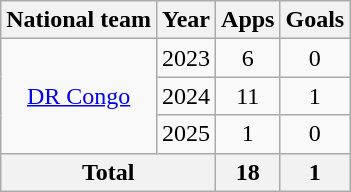<table class=wikitable style=text-align:center>
<tr>
<th>National team</th>
<th>Year</th>
<th>Apps</th>
<th>Goals</th>
</tr>
<tr>
<td rowspan="3"><a href='#'>DR Congo</a></td>
<td>2023</td>
<td>6</td>
<td>0</td>
</tr>
<tr>
<td>2024</td>
<td>11</td>
<td>1</td>
</tr>
<tr>
<td>2025</td>
<td>1</td>
<td>0</td>
</tr>
<tr>
<th colspan="2">Total</th>
<th>18</th>
<th>1</th>
</tr>
</table>
